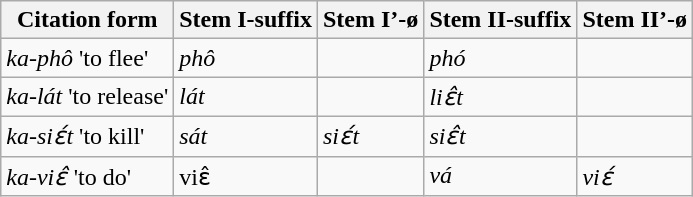<table class="wikitable">
<tr>
<th>Citation form</th>
<th>Stem I-suffix</th>
<th>Stem I’-ø</th>
<th>Stem II-suffix</th>
<th>Stem II’-ø</th>
</tr>
<tr>
<td><em>ka-phô</em> 'to flee'</td>
<td><em>phô</em></td>
<td></td>
<td><em>phó</em></td>
<td></td>
</tr>
<tr>
<td><em>ka-lát</em> 'to release'</td>
<td><em>lát</em></td>
<td></td>
<td><em>liɛ̂t</em></td>
<td></td>
</tr>
<tr>
<td><em>ka-siɛ́t</em> 'to kill'</td>
<td><em>sát</em></td>
<td><em>siɛ́t</em></td>
<td><em>siɛ̂t</em></td>
<td></td>
</tr>
<tr>
<td><em>ka-viɛ̂</em> 'to do'</td>
<td>viɛ̂</td>
<td></td>
<td><em>vá</em></td>
<td><em>viɛ́</em></td>
</tr>
</table>
